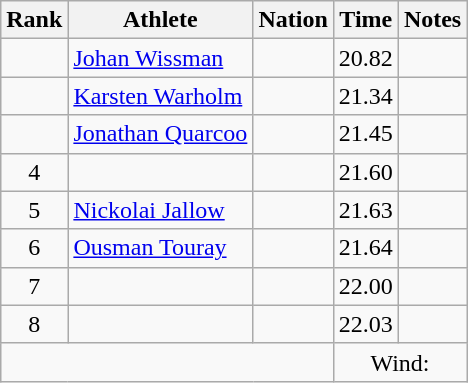<table class="wikitable sortable" style="text-align:center;">
<tr>
<th scope="col" style="width: 10px;">Rank</th>
<th scope="col">Athlete</th>
<th scope="col">Nation</th>
<th scope="col">Time</th>
<th scope="col">Notes</th>
</tr>
<tr>
<td></td>
<td align=left><a href='#'>Johan Wissman</a></td>
<td align=left></td>
<td>20.82</td>
<td></td>
</tr>
<tr>
<td></td>
<td align=left><a href='#'>Karsten Warholm</a></td>
<td align=left></td>
<td>21.34</td>
<td></td>
</tr>
<tr>
<td></td>
<td align=left><a href='#'>Jonathan Quarcoo</a></td>
<td align=left></td>
<td>21.45</td>
<td></td>
</tr>
<tr>
<td>4</td>
<td align=left></td>
<td align=left></td>
<td>21.60</td>
<td></td>
</tr>
<tr>
<td>5</td>
<td align=left><a href='#'>Nickolai Jallow</a></td>
<td align=left></td>
<td>21.63</td>
<td></td>
</tr>
<tr>
<td>6</td>
<td align=left><a href='#'>Ousman Touray</a></td>
<td align=left></td>
<td>21.64</td>
<td></td>
</tr>
<tr>
<td>7</td>
<td align=left></td>
<td align=left></td>
<td>22.00</td>
<td></td>
</tr>
<tr>
<td>8</td>
<td align=left></td>
<td align=left></td>
<td>22.03</td>
<td></td>
</tr>
<tr class="sortbottom">
<td colspan="3"></td>
<td colspan="2">Wind: </td>
</tr>
</table>
